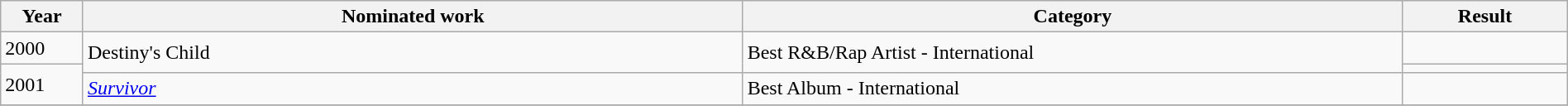<table class="wikitable" width="100%">
<tr>
<th width="5%">Year</th>
<th width="40%">Nominated work</th>
<th width="40%">Category</th>
<th width="10%">Result</th>
</tr>
<tr>
<td>2000</td>
<td rowspan="2">Destiny's Child</td>
<td rowspan="2">Best R&B/Rap Artist - International</td>
<td></td>
</tr>
<tr>
<td rowspan="2">2001</td>
<td></td>
</tr>
<tr>
<td><a href='#'><em>Survivor</em></a></td>
<td>Best Album - International</td>
<td></td>
</tr>
<tr>
</tr>
</table>
